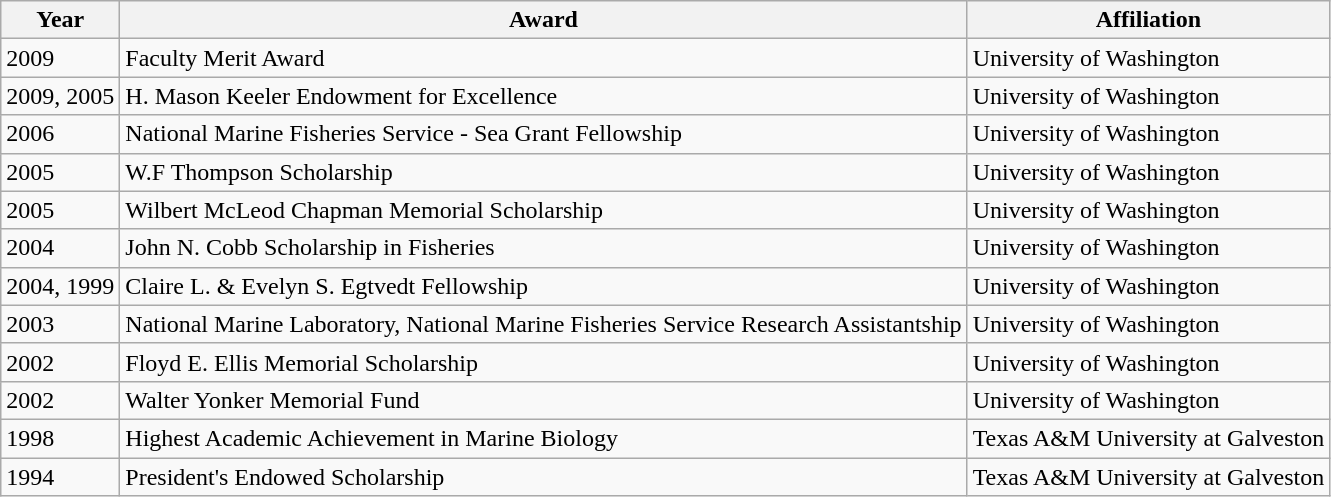<table class="wikitable">
<tr>
<th>Year</th>
<th>Award</th>
<th>Affiliation</th>
</tr>
<tr>
<td>2009</td>
<td>Faculty Merit Award</td>
<td>University of Washington</td>
</tr>
<tr>
<td>2009, 2005</td>
<td>H. Mason Keeler Endowment for Excellence</td>
<td>University of Washington</td>
</tr>
<tr>
<td>2006</td>
<td>National Marine Fisheries Service - Sea Grant Fellowship</td>
<td>University of Washington</td>
</tr>
<tr>
<td>2005</td>
<td>W.F Thompson Scholarship </td>
<td>University of Washington</td>
</tr>
<tr>
<td>2005</td>
<td>Wilbert McLeod Chapman Memorial Scholarship</td>
<td>University of Washington</td>
</tr>
<tr>
<td>2004</td>
<td>John N. Cobb Scholarship in Fisheries</td>
<td>University of Washington</td>
</tr>
<tr>
<td>2004, 1999</td>
<td>Claire L. & Evelyn S. Egtvedt Fellowship</td>
<td>University of Washington</td>
</tr>
<tr>
<td>2003</td>
<td>National Marine Laboratory, National Marine Fisheries Service Research Assistantship </td>
<td>University of Washington</td>
</tr>
<tr>
<td>2002</td>
<td>Floyd E. Ellis Memorial Scholarship</td>
<td>University of Washington</td>
</tr>
<tr>
<td>2002</td>
<td>Walter Yonker Memorial Fund</td>
<td>University of Washington</td>
</tr>
<tr>
<td>1998</td>
<td>Highest Academic Achievement in Marine Biology</td>
<td>Texas A&M University at Galveston</td>
</tr>
<tr>
<td>1994</td>
<td>President's Endowed Scholarship</td>
<td>Texas A&M University at Galveston</td>
</tr>
</table>
